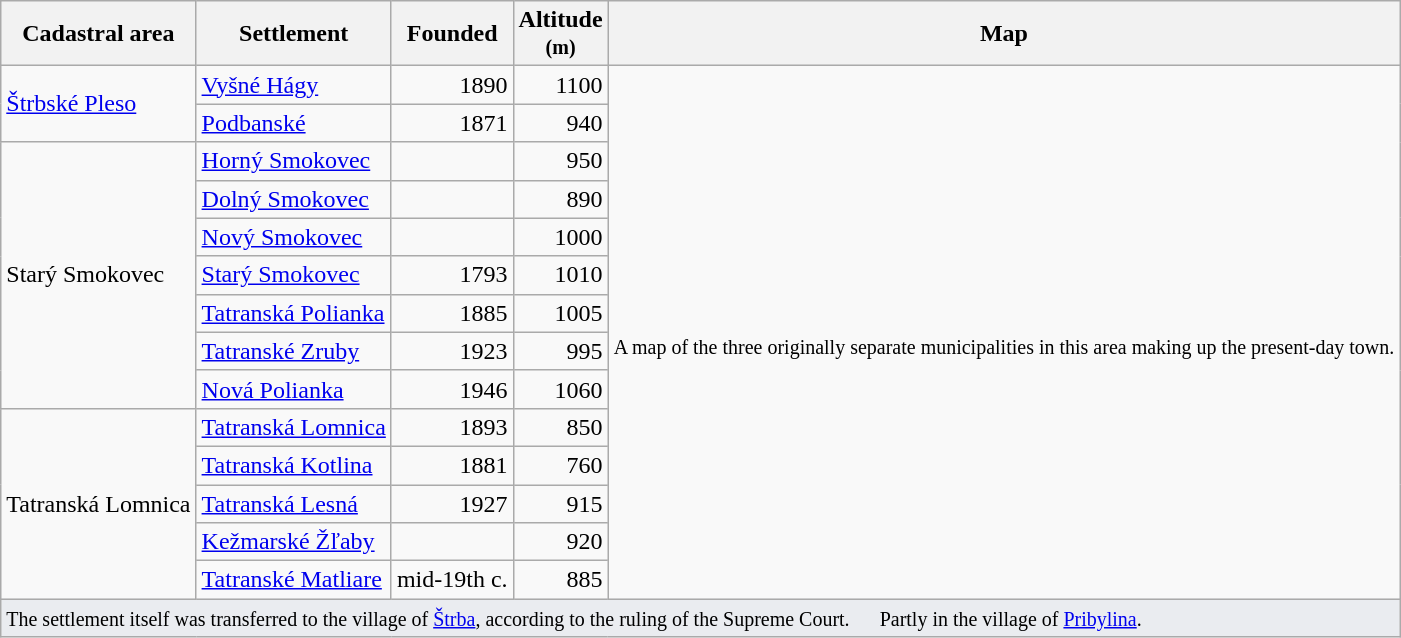<table class="wikitable">
<tr>
<th>Cadastral area</th>
<th>Settlement</th>
<th>Founded</th>
<th>Altitude<br><small>(m)</small></th>
<th>Map</th>
</tr>
<tr>
<td rowspan="2"> <a href='#'>Štrbské Pleso</a></td>
<td> <a href='#'>Vyšné Hágy</a></td>
<td align="right">1890</td>
<td align="right">1100</td>
<td rowspan="14" align="center"><br><small>A map of the three originally separate municipalities in this area making up the present-day town.</small></td>
</tr>
<tr>
<td> <a href='#'>Podbanské</a></td>
<td align="right">1871</td>
<td align="right">940</td>
</tr>
<tr>
<td rowspan="7"> Starý Smokovec</td>
<td> <a href='#'>Horný Smokovec</a></td>
<td align="right"></td>
<td align="right">950</td>
</tr>
<tr>
<td> <a href='#'>Dolný Smokovec</a></td>
<td align="right"></td>
<td align="right">890</td>
</tr>
<tr>
<td> <a href='#'>Nový Smokovec</a></td>
<td align="right"></td>
<td align="right">1000</td>
</tr>
<tr>
<td> <a href='#'>Starý Smokovec</a></td>
<td align="right">1793</td>
<td align="right">1010</td>
</tr>
<tr>
<td> <a href='#'>Tatranská Polianka</a></td>
<td align="right">1885</td>
<td align="right">1005</td>
</tr>
<tr>
<td> <a href='#'>Tatranské Zruby</a></td>
<td align="right">1923</td>
<td align="right">995</td>
</tr>
<tr>
<td> <a href='#'>Nová Polianka</a></td>
<td align="right">1946</td>
<td align="right">1060</td>
</tr>
<tr>
<td rowspan="5"> Tatranská Lomnica</td>
<td> <a href='#'>Tatranská Lomnica</a></td>
<td align="right">1893</td>
<td align="right">850</td>
</tr>
<tr>
<td> <a href='#'>Tatranská Kotlina</a></td>
<td align="right">1881</td>
<td align="right">760</td>
</tr>
<tr>
<td> <a href='#'>Tatranská Lesná</a></td>
<td align="right">1927</td>
<td align="right">915</td>
</tr>
<tr>
<td> <a href='#'>Kežmarské Žľaby</a></td>
<td align="right"></td>
<td align="right">920</td>
</tr>
<tr>
<td> <a href='#'>Tatranské Matliare</a></td>
<td align="right">mid-19th c.</td>
<td align="right">885</td>
</tr>
<tr>
<td colspan="5" style="background-color:#eaecf0;"> <small> The settlement itself was transferred to the village of <a href='#'>Štrba</a>, according to the ruling of the Supreme Court.</small>      <small> Partly in the village of <a href='#'>Pribylina</a>.</small></td>
</tr>
</table>
